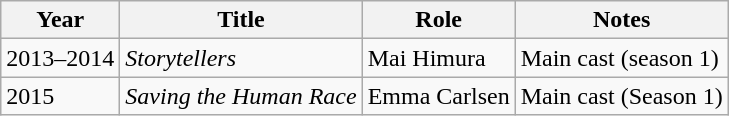<table class="wikitable sortable">
<tr>
<th>Year</th>
<th>Title</th>
<th>Role</th>
<th class="unsortable">Notes</th>
</tr>
<tr>
<td>2013–2014</td>
<td><em>Storytellers</em></td>
<td>Mai Himura</td>
<td>Main cast (season 1)</td>
</tr>
<tr>
<td>2015</td>
<td><em>Saving the Human Race</em></td>
<td>Emma Carlsen</td>
<td>Main cast (Season 1)</td>
</tr>
</table>
